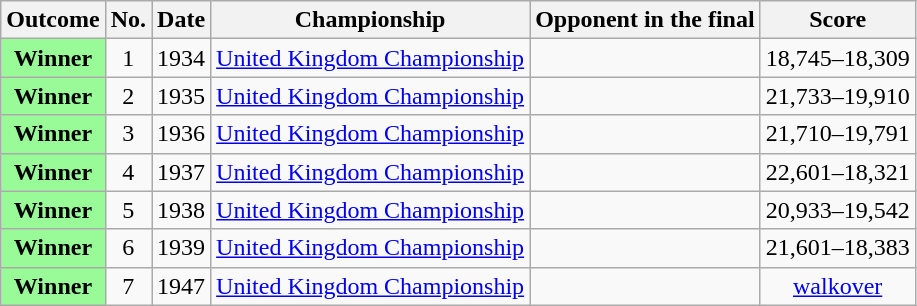<table class="sortable wikitable plainrowheaders">
<tr>
<th scope="col">Outcome</th>
<th scope="col">No.</th>
<th scope="col">Date</th>
<th scope="col">Championship</th>
<th scope="col">Opponent in the final</th>
<th scope="col">Score</th>
</tr>
<tr>
<th scope="row" style="background:#98FB98">Winner</th>
<td align="center">1</td>
<td style="text-align:center">1934</td>
<td><a href='#'>United Kingdom Championship</a></td>
<td data-sort-value="Newman, Tom"></td>
<td style="text-align:center">18,745–18,309</td>
</tr>
<tr>
<th scope="row" style="background:#98FB98">Winner</th>
<td align="center">2</td>
<td style="text-align:center">1935</td>
<td><a href='#'>United Kingdom Championship</a></td>
<td data-sort-value="Newman, Tom"></td>
<td style="text-align:center">21,733–19,910</td>
</tr>
<tr>
<th scope="row" style="background:#98FB98">Winner</th>
<td align="center">3</td>
<td style="text-align:center">1936</td>
<td><a href='#'>United Kingdom Championship</a></td>
<td data-sort-value="Newman, Tom"></td>
<td style="text-align:center">21,710–19,791</td>
</tr>
<tr>
<th scope="row" style="background:#98FB98">Winner</th>
<td align="center">4</td>
<td style="text-align:center">1937</td>
<td><a href='#'>United Kingdom Championship</a></td>
<td data-sort-value="Newman, Tom"></td>
<td style="text-align:center">22,601–18,321</td>
</tr>
<tr>
<th scope="row" style="background:#98FB98">Winner</th>
<td align="center">5</td>
<td style="text-align:center">1938</td>
<td><a href='#'>United Kingdom Championship</a></td>
<td data-sort-value="Newman, Tom"></td>
<td style="text-align:center">20,933–19,542</td>
</tr>
<tr>
<th scope="row" style="background:#98FB98">Winner</th>
<td align="center">6</td>
<td style="text-align:center">1939</td>
<td><a href='#'>United Kingdom Championship</a></td>
<td data-sort-value="Newman, Tom"></td>
<td style="text-align:center">21,601–18,383</td>
</tr>
<tr>
<th scope="row" style="background:#98FB98">Winner</th>
<td align="center">7</td>
<td style="text-align:center">1947</td>
<td><a href='#'>United Kingdom Championship</a></td>
<td data-sort-value="Barrie, John"></td>
<td " style="text-align:center"><a href='#'>walkover</a></td>
</tr>
</table>
